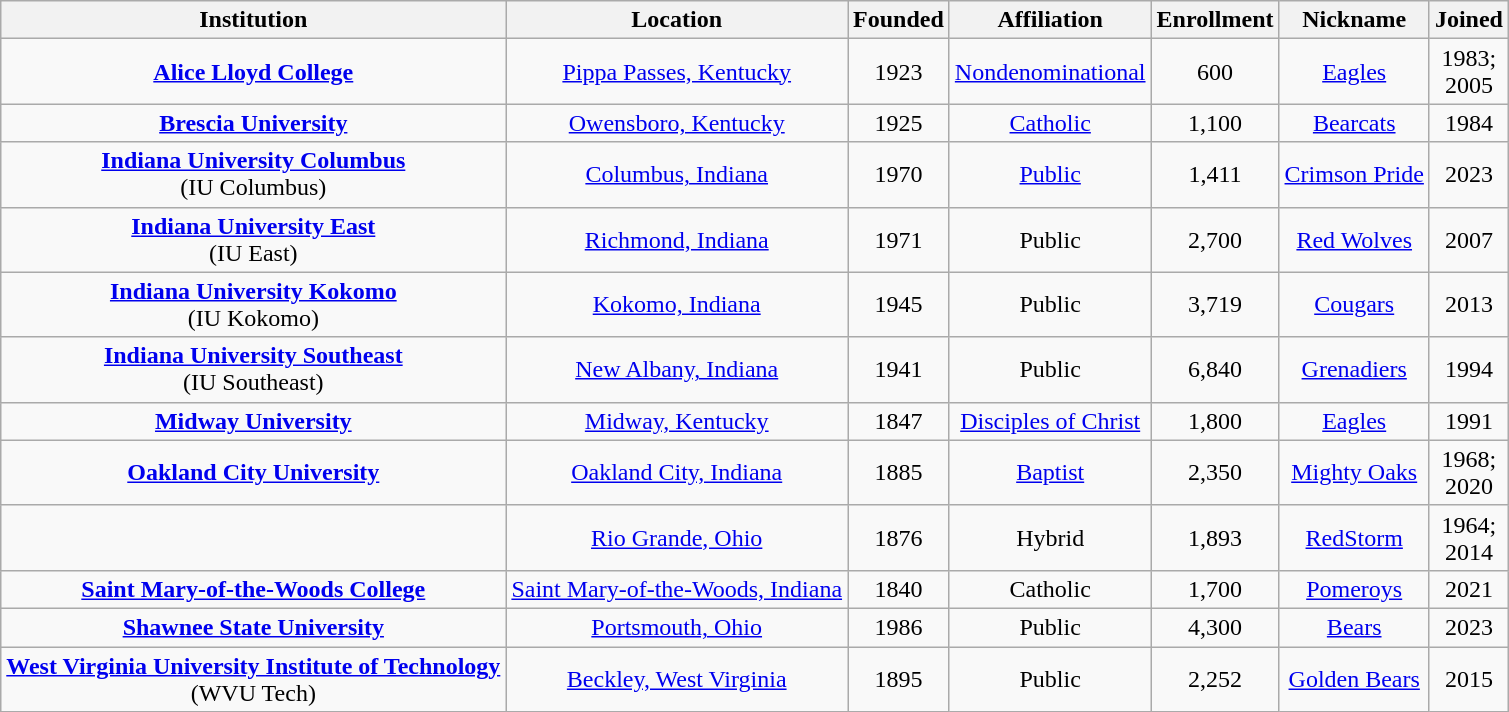<table class="wikitable sortable" style="text-align:center">
<tr>
<th>Institution</th>
<th>Location</th>
<th>Founded</th>
<th>Affiliation</th>
<th>Enrollment</th>
<th>Nickname</th>
<th>Joined</th>
</tr>
<tr>
<td><strong><a href='#'>Alice Lloyd College</a></strong></td>
<td><a href='#'>Pippa Passes, Kentucky</a></td>
<td>1923</td>
<td><a href='#'>Nondenominational</a></td>
<td>600</td>
<td><a href='#'>Eagles</a></td>
<td>1983;<br>2005</td>
</tr>
<tr>
<td><strong><a href='#'>Brescia University</a></strong></td>
<td><a href='#'>Owensboro, Kentucky</a></td>
<td>1925</td>
<td><a href='#'>Catholic</a><br></td>
<td>1,100</td>
<td><a href='#'>Bearcats</a></td>
<td>1984</td>
</tr>
<tr>
<td><strong><a href='#'>Indiana University Columbus</a></strong><br>(IU Columbus)</td>
<td><a href='#'>Columbus, Indiana</a></td>
<td>1970</td>
<td><a href='#'>Public</a></td>
<td>1,411</td>
<td><a href='#'>Crimson Pride</a></td>
<td>2023</td>
</tr>
<tr>
<td><strong><a href='#'>Indiana University East</a></strong><br>(IU East)</td>
<td><a href='#'>Richmond, Indiana</a></td>
<td>1971</td>
<td>Public</td>
<td>2,700</td>
<td><a href='#'>Red Wolves</a></td>
<td>2007</td>
</tr>
<tr>
<td><strong><a href='#'>Indiana University Kokomo</a></strong><br>(IU Kokomo)</td>
<td><a href='#'>Kokomo, Indiana</a></td>
<td>1945</td>
<td>Public</td>
<td>3,719</td>
<td><a href='#'>Cougars</a></td>
<td>2013</td>
</tr>
<tr>
<td><strong><a href='#'>Indiana University Southeast</a></strong><br>(IU Southeast)</td>
<td><a href='#'>New Albany, Indiana</a></td>
<td>1941</td>
<td>Public</td>
<td>6,840</td>
<td><a href='#'>Grenadiers</a></td>
<td>1994</td>
</tr>
<tr>
<td><strong><a href='#'>Midway University</a></strong></td>
<td><a href='#'>Midway, Kentucky</a></td>
<td>1847</td>
<td><a href='#'>Disciples of Christ</a></td>
<td>1,800</td>
<td><a href='#'>Eagles</a></td>
<td>1991</td>
</tr>
<tr>
<td><strong><a href='#'>Oakland City University</a></strong></td>
<td><a href='#'>Oakland City, Indiana</a></td>
<td>1885</td>
<td><a href='#'>Baptist</a></td>
<td>2,350</td>
<td><a href='#'>Mighty Oaks</a></td>
<td>1968;<br>2020</td>
</tr>
<tr>
<td></td>
<td><a href='#'>Rio Grande, Ohio</a></td>
<td>1876</td>
<td>Hybrid</td>
<td>1,893</td>
<td><a href='#'>RedStorm</a></td>
<td>1964;<br>2014</td>
</tr>
<tr>
<td><strong><a href='#'>Saint Mary-of-the-Woods College</a></strong></td>
<td><a href='#'>Saint Mary-of-the-Woods, Indiana</a></td>
<td>1840</td>
<td>Catholic<br></td>
<td>1,700</td>
<td><a href='#'>Pomeroys</a></td>
<td>2021</td>
</tr>
<tr>
<td><strong><a href='#'>Shawnee State University</a></strong></td>
<td><a href='#'>Portsmouth, Ohio</a></td>
<td>1986</td>
<td>Public</td>
<td>4,300</td>
<td><a href='#'>Bears</a></td>
<td>2023</td>
</tr>
<tr>
<td><strong><a href='#'>West Virginia University Institute of Technology</a></strong><br>(WVU Tech)</td>
<td><a href='#'>Beckley, West Virginia</a></td>
<td>1895</td>
<td>Public</td>
<td>2,252</td>
<td><a href='#'>Golden Bears</a></td>
<td>2015</td>
</tr>
</table>
